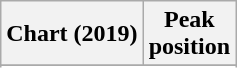<table class="wikitable sortable plainrowheaders" style="text-align:center">
<tr>
<th>Chart (2019)</th>
<th>Peak<br>position</th>
</tr>
<tr>
</tr>
<tr>
</tr>
<tr>
</tr>
</table>
